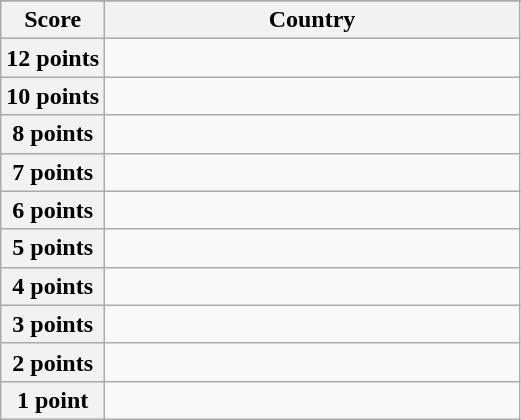<table class="wikitable">
<tr>
</tr>
<tr>
<th scope="col" width="20%">Score</th>
<th scope="col">Country</th>
</tr>
<tr>
<th scope="row">12 points</th>
<td></td>
</tr>
<tr>
<th scope="row">10 points</th>
<td></td>
</tr>
<tr>
<th scope="row">8 points</th>
<td></td>
</tr>
<tr>
<th scope="row">7 points</th>
<td></td>
</tr>
<tr>
<th scope="row">6 points</th>
<td></td>
</tr>
<tr>
<th scope="row">5 points</th>
<td></td>
</tr>
<tr>
<th scope="row">4 points</th>
<td></td>
</tr>
<tr>
<th scope="row">3 points</th>
<td></td>
</tr>
<tr>
<th scope="row">2 points</th>
<td></td>
</tr>
<tr>
<th scope="row">1 point</th>
<td></td>
</tr>
</table>
